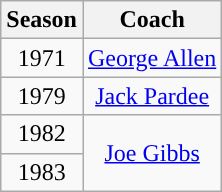<table class="wikitable" style="text-align:center">
<tr>
<th>Season</th>
<th>Coach</th>
</tr>
<tr>
<td>1971</td>
<td><a href='#'>George Allen</a></td>
</tr>
<tr>
<td>1979</td>
<td><a href='#'>Jack Pardee</a></td>
</tr>
<tr>
<td>1982</td>
<td rowspan="2"><a href='#'>Joe Gibbs</a></td>
</tr>
<tr>
<td>1983</td>
</tr>
</table>
